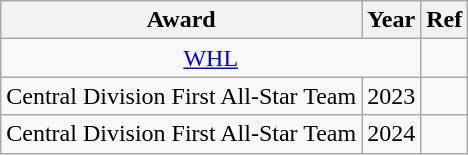<table class="wikitable">
<tr>
<th>Award</th>
<th>Year</th>
<th>Ref</th>
</tr>
<tr ALIGN="center">
<td colspan="2"><a href='#'>WHL</a></td>
<td></td>
</tr>
<tr>
<td>Central Division First All-Star Team</td>
<td>2023</td>
<td></td>
</tr>
<tr>
<td>Central Division First All-Star Team</td>
<td>2024</td>
<td></td>
</tr>
</table>
